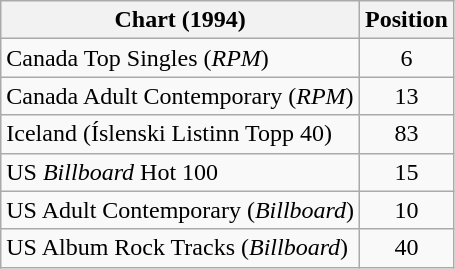<table class="wikitable sortable">
<tr>
<th>Chart (1994)</th>
<th>Position</th>
</tr>
<tr>
<td>Canada Top Singles (<em>RPM</em>)</td>
<td align="center">6</td>
</tr>
<tr>
<td>Canada Adult Contemporary (<em>RPM</em>)</td>
<td align="center">13</td>
</tr>
<tr>
<td>Iceland (Íslenski Listinn Topp 40)</td>
<td align="center">83</td>
</tr>
<tr>
<td>US <em>Billboard</em> Hot 100</td>
<td align="center">15</td>
</tr>
<tr>
<td>US Adult Contemporary (<em>Billboard</em>)</td>
<td align="center">10</td>
</tr>
<tr>
<td>US Album Rock Tracks (<em>Billboard</em>)</td>
<td align="center">40</td>
</tr>
</table>
